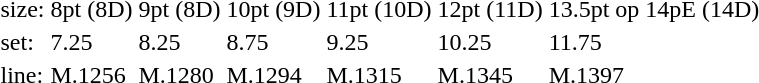<table style="margin-left:40px;">
<tr>
<td>size:</td>
<td>8pt (8D)</td>
<td>9pt (8D)</td>
<td>10pt (9D)</td>
<td>11pt (10D)</td>
<td>12pt (11D)</td>
<td>13.5pt op 14pE (14D)</td>
</tr>
<tr>
<td>set:</td>
<td>7.25</td>
<td>8.25</td>
<td>8.75</td>
<td>9.25</td>
<td>10.25</td>
<td>11.75</td>
</tr>
<tr>
<td>line:</td>
<td>M.1256</td>
<td>M.1280</td>
<td>M.1294</td>
<td>M.1315</td>
<td>M.1345</td>
<td>M.1397</td>
</tr>
</table>
